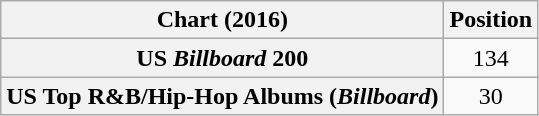<table class="wikitable sortable plainrowheaders" style="text-align:center">
<tr>
<th scope="col">Chart (2016)</th>
<th scope="col">Position</th>
</tr>
<tr>
<th scope="row">US <em>Billboard</em> 200</th>
<td>134</td>
</tr>
<tr>
<th scope="row">US Top R&B/Hip-Hop Albums (<em>Billboard</em>)</th>
<td>30</td>
</tr>
</table>
